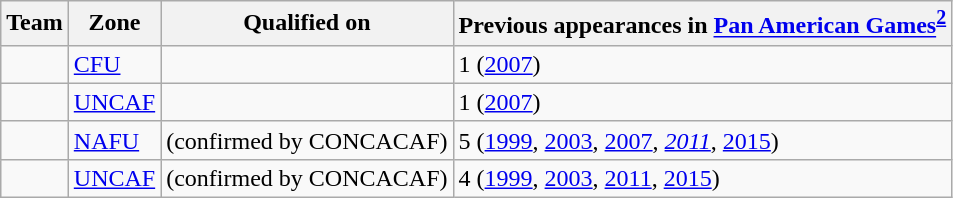<table class="wikitable sortable">
<tr>
<th>Team</th>
<th>Zone</th>
<th>Qualified on</th>
<th data-sort-type="number">Previous appearances in <a href='#'>Pan American Games</a><sup><strong><a href='#'>2</a></strong></sup></th>
</tr>
<tr>
<td></td>
<td><a href='#'>CFU</a></td>
<td></td>
<td>1 (<a href='#'>2007</a>)</td>
</tr>
<tr>
<td></td>
<td><a href='#'>UNCAF</a></td>
<td></td>
<td>1 (<a href='#'>2007</a>)</td>
</tr>
<tr>
<td></td>
<td><a href='#'>NAFU</a></td>
<td> (confirmed by CONCACAF)</td>
<td>5 (<a href='#'>1999</a>, <a href='#'>2003</a>, <a href='#'>2007</a>, <em><a href='#'>2011</a></em>, <a href='#'>2015</a>)</td>
</tr>
<tr>
<td></td>
<td><a href='#'>UNCAF</a></td>
<td> (confirmed by CONCACAF)</td>
<td>4 (<a href='#'>1999</a>, <a href='#'>2003</a>, <a href='#'>2011</a>, <a href='#'>2015</a>)</td>
</tr>
</table>
